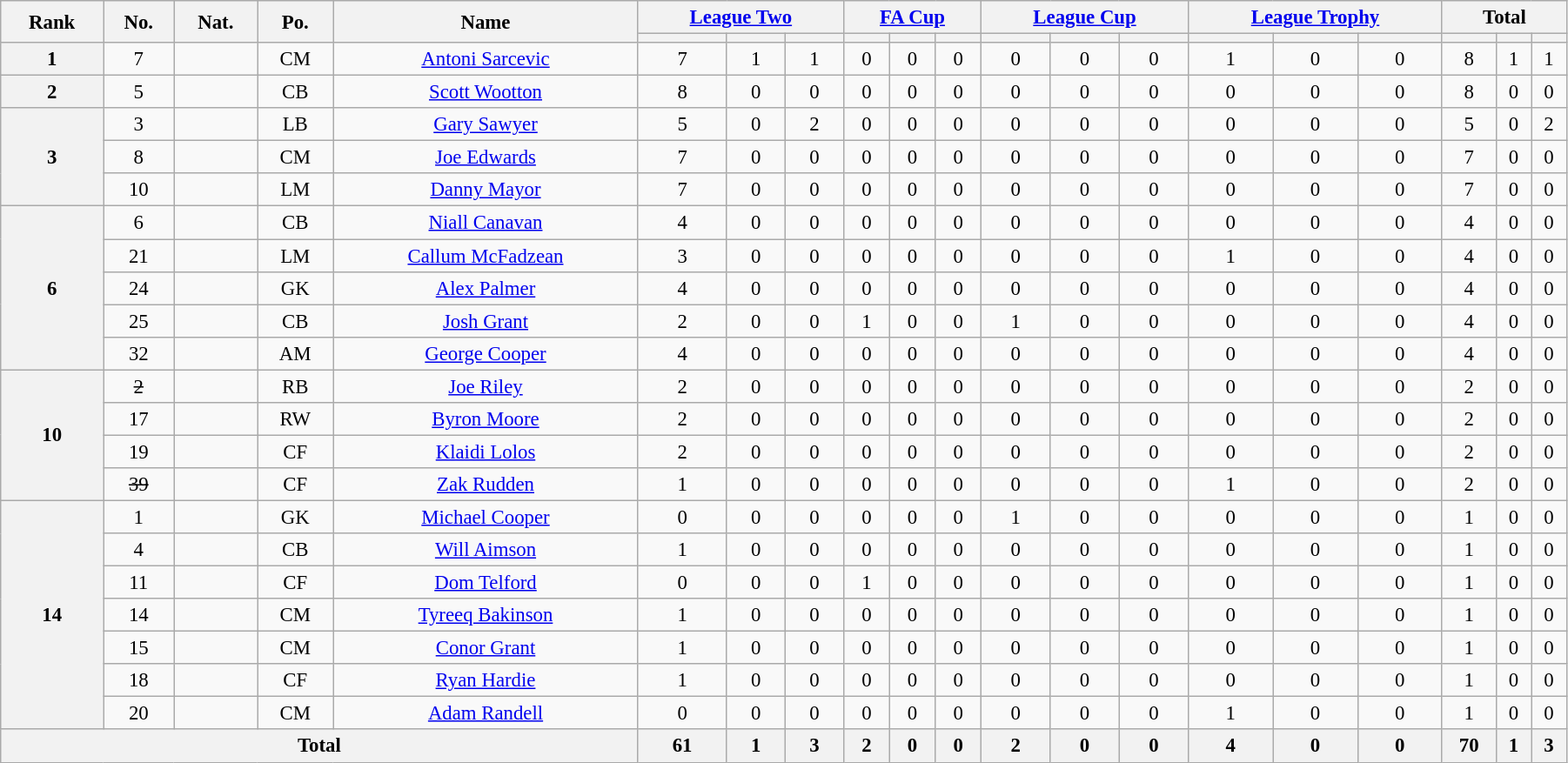<table class="wikitable" style="text-align:center; font-size:95%; width:95%;">
<tr>
<th rowspan=2>Rank</th>
<th rowspan=2>No.</th>
<th rowspan=2>Nat.</th>
<th rowspan=2>Po.</th>
<th rowspan=2>Name</th>
<th colspan=3><a href='#'>League Two</a></th>
<th colspan=3><a href='#'>FA Cup</a></th>
<th colspan=3><a href='#'>League Cup</a></th>
<th colspan=3><a href='#'>League Trophy</a></th>
<th colspan=3>Total</th>
</tr>
<tr>
<th></th>
<th></th>
<th></th>
<th></th>
<th></th>
<th></th>
<th></th>
<th></th>
<th></th>
<th></th>
<th></th>
<th></th>
<th></th>
<th></th>
<th></th>
</tr>
<tr>
<th rowspan=1>1</th>
<td>7</td>
<td></td>
<td>CM</td>
<td><a href='#'>Antoni Sarcevic</a></td>
<td>7</td>
<td>1</td>
<td>1</td>
<td>0</td>
<td>0</td>
<td>0</td>
<td>0</td>
<td>0</td>
<td>0</td>
<td>1</td>
<td>0</td>
<td>0</td>
<td>8</td>
<td>1</td>
<td>1</td>
</tr>
<tr>
<th rowspan=1>2</th>
<td>5</td>
<td></td>
<td>CB</td>
<td><a href='#'>Scott Wootton</a></td>
<td>8</td>
<td>0</td>
<td>0</td>
<td>0</td>
<td>0</td>
<td>0</td>
<td>0</td>
<td>0</td>
<td>0</td>
<td>0</td>
<td>0</td>
<td>0</td>
<td>8</td>
<td>0</td>
<td>0</td>
</tr>
<tr>
<th rowspan=3>3</th>
<td>3</td>
<td></td>
<td>LB</td>
<td><a href='#'>Gary Sawyer</a></td>
<td>5</td>
<td>0</td>
<td>2</td>
<td>0</td>
<td>0</td>
<td>0</td>
<td>0</td>
<td>0</td>
<td>0</td>
<td>0</td>
<td>0</td>
<td>0</td>
<td>5</td>
<td>0</td>
<td>2</td>
</tr>
<tr>
<td>8</td>
<td></td>
<td>CM</td>
<td><a href='#'>Joe Edwards</a></td>
<td>7</td>
<td>0</td>
<td>0</td>
<td>0</td>
<td>0</td>
<td>0</td>
<td>0</td>
<td>0</td>
<td>0</td>
<td>0</td>
<td>0</td>
<td>0</td>
<td>7</td>
<td>0</td>
<td>0</td>
</tr>
<tr>
<td>10</td>
<td></td>
<td>LM</td>
<td><a href='#'>Danny Mayor</a></td>
<td>7</td>
<td>0</td>
<td>0</td>
<td>0</td>
<td>0</td>
<td>0</td>
<td>0</td>
<td>0</td>
<td>0</td>
<td>0</td>
<td>0</td>
<td>0</td>
<td>7</td>
<td>0</td>
<td>0</td>
</tr>
<tr>
<th rowspan=5>6</th>
<td>6</td>
<td></td>
<td>CB</td>
<td><a href='#'>Niall Canavan</a></td>
<td>4</td>
<td>0</td>
<td>0</td>
<td>0</td>
<td>0</td>
<td>0</td>
<td>0</td>
<td>0</td>
<td>0</td>
<td>0</td>
<td>0</td>
<td>0</td>
<td>4</td>
<td>0</td>
<td>0</td>
</tr>
<tr>
<td>21</td>
<td></td>
<td>LM</td>
<td><a href='#'>Callum McFadzean</a></td>
<td>3</td>
<td>0</td>
<td>0</td>
<td>0</td>
<td>0</td>
<td>0</td>
<td>0</td>
<td>0</td>
<td>0</td>
<td>1</td>
<td>0</td>
<td>0</td>
<td>4</td>
<td>0</td>
<td>0</td>
</tr>
<tr>
<td>24</td>
<td></td>
<td>GK</td>
<td><a href='#'>Alex Palmer</a></td>
<td>4</td>
<td>0</td>
<td>0</td>
<td>0</td>
<td>0</td>
<td>0</td>
<td>0</td>
<td>0</td>
<td>0</td>
<td>0</td>
<td>0</td>
<td>0</td>
<td>4</td>
<td>0</td>
<td>0</td>
</tr>
<tr>
<td>25</td>
<td></td>
<td>CB</td>
<td><a href='#'>Josh Grant</a></td>
<td>2</td>
<td>0</td>
<td>0</td>
<td>1</td>
<td>0</td>
<td>0</td>
<td>1</td>
<td>0</td>
<td>0</td>
<td>0</td>
<td>0</td>
<td>0</td>
<td>4</td>
<td>0</td>
<td>0</td>
</tr>
<tr>
<td>32</td>
<td></td>
<td>AM</td>
<td><a href='#'>George Cooper</a></td>
<td>4</td>
<td>0</td>
<td>0</td>
<td>0</td>
<td>0</td>
<td>0</td>
<td>0</td>
<td>0</td>
<td>0</td>
<td>0</td>
<td>0</td>
<td>0</td>
<td>4</td>
<td>0</td>
<td>0</td>
</tr>
<tr>
<th rowspan=4>10</th>
<td><s>2</s></td>
<td></td>
<td>RB</td>
<td><a href='#'>Joe Riley</a></td>
<td>2</td>
<td>0</td>
<td>0</td>
<td>0</td>
<td>0</td>
<td>0</td>
<td>0</td>
<td>0</td>
<td>0</td>
<td>0</td>
<td>0</td>
<td>0</td>
<td>2</td>
<td>0</td>
<td>0</td>
</tr>
<tr>
<td>17</td>
<td></td>
<td>RW</td>
<td><a href='#'>Byron Moore</a></td>
<td>2</td>
<td>0</td>
<td>0</td>
<td>0</td>
<td>0</td>
<td>0</td>
<td>0</td>
<td>0</td>
<td>0</td>
<td>0</td>
<td>0</td>
<td>0</td>
<td>2</td>
<td>0</td>
<td>0</td>
</tr>
<tr>
<td>19</td>
<td></td>
<td>CF</td>
<td><a href='#'>Klaidi Lolos</a></td>
<td>2</td>
<td>0</td>
<td>0</td>
<td>0</td>
<td>0</td>
<td>0</td>
<td>0</td>
<td>0</td>
<td>0</td>
<td>0</td>
<td>0</td>
<td>0</td>
<td>2</td>
<td>0</td>
<td>0</td>
</tr>
<tr>
<td><s>39</s></td>
<td></td>
<td>CF</td>
<td><a href='#'>Zak Rudden</a></td>
<td>1</td>
<td>0</td>
<td>0</td>
<td>0</td>
<td>0</td>
<td>0</td>
<td>0</td>
<td>0</td>
<td>0</td>
<td>1</td>
<td>0</td>
<td>0</td>
<td>2</td>
<td>0</td>
<td>0</td>
</tr>
<tr>
<th rowspan=7>14</th>
<td>1</td>
<td></td>
<td>GK</td>
<td><a href='#'>Michael Cooper</a></td>
<td>0</td>
<td>0</td>
<td>0</td>
<td>0</td>
<td>0</td>
<td>0</td>
<td>1</td>
<td>0</td>
<td>0</td>
<td>0</td>
<td>0</td>
<td>0</td>
<td>1</td>
<td>0</td>
<td>0</td>
</tr>
<tr>
<td>4</td>
<td></td>
<td>CB</td>
<td><a href='#'>Will Aimson</a></td>
<td>1</td>
<td>0</td>
<td>0</td>
<td>0</td>
<td>0</td>
<td>0</td>
<td>0</td>
<td>0</td>
<td>0</td>
<td>0</td>
<td>0</td>
<td>0</td>
<td>1</td>
<td>0</td>
<td>0</td>
</tr>
<tr>
<td>11</td>
<td></td>
<td>CF</td>
<td><a href='#'>Dom Telford</a></td>
<td>0</td>
<td>0</td>
<td>0</td>
<td>1</td>
<td>0</td>
<td>0</td>
<td>0</td>
<td>0</td>
<td>0</td>
<td>0</td>
<td>0</td>
<td>0</td>
<td>1</td>
<td>0</td>
<td>0</td>
</tr>
<tr>
<td>14</td>
<td></td>
<td>CM</td>
<td><a href='#'>Tyreeq Bakinson</a></td>
<td>1</td>
<td>0</td>
<td>0</td>
<td>0</td>
<td>0</td>
<td>0</td>
<td>0</td>
<td>0</td>
<td>0</td>
<td>0</td>
<td>0</td>
<td>0</td>
<td>1</td>
<td>0</td>
<td>0</td>
</tr>
<tr>
<td>15</td>
<td></td>
<td>CM</td>
<td><a href='#'>Conor Grant</a></td>
<td>1</td>
<td>0</td>
<td>0</td>
<td>0</td>
<td>0</td>
<td>0</td>
<td>0</td>
<td>0</td>
<td>0</td>
<td>0</td>
<td>0</td>
<td>0</td>
<td>1</td>
<td>0</td>
<td>0</td>
</tr>
<tr>
<td>18</td>
<td></td>
<td>CF</td>
<td><a href='#'>Ryan Hardie</a></td>
<td>1</td>
<td>0</td>
<td>0</td>
<td>0</td>
<td>0</td>
<td>0</td>
<td>0</td>
<td>0</td>
<td>0</td>
<td>0</td>
<td>0</td>
<td>0</td>
<td>1</td>
<td>0</td>
<td>0</td>
</tr>
<tr>
<td>20</td>
<td></td>
<td>CM</td>
<td><a href='#'>Adam Randell</a></td>
<td>0</td>
<td>0</td>
<td>0</td>
<td>0</td>
<td>0</td>
<td>0</td>
<td>0</td>
<td>0</td>
<td>0</td>
<td>1</td>
<td>0</td>
<td>0</td>
<td>1</td>
<td>0</td>
<td>0</td>
</tr>
<tr>
<th colspan=5>Total</th>
<th>61</th>
<th>1</th>
<th>3</th>
<th>2</th>
<th>0</th>
<th>0</th>
<th>2</th>
<th>0</th>
<th>0</th>
<th>4</th>
<th>0</th>
<th>0</th>
<th>70</th>
<th>1</th>
<th>3</th>
</tr>
</table>
